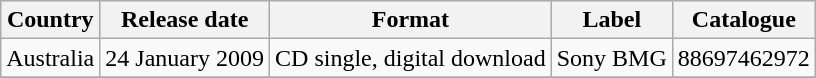<table class="wikitable">
<tr>
<th>Country</th>
<th>Release date</th>
<th>Format</th>
<th>Label</th>
<th>Catalogue</th>
</tr>
<tr>
<td>Australia</td>
<td>24 January 2009</td>
<td>CD single, digital download</td>
<td>Sony BMG</td>
<td>88697462972</td>
</tr>
<tr>
</tr>
</table>
